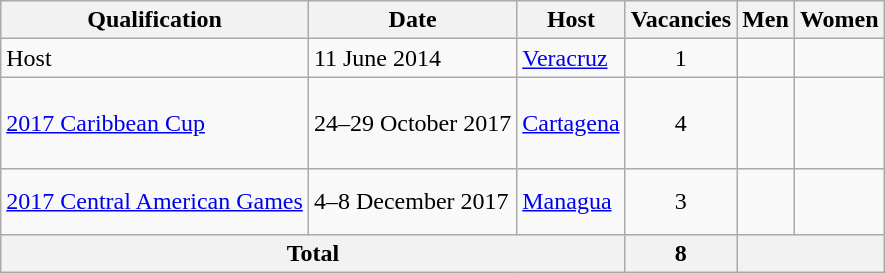<table class="wikitable">
<tr>
<th>Qualification</th>
<th>Date</th>
<th>Host</th>
<th>Vacancies</th>
<th>Men</th>
<th>Women</th>
</tr>
<tr>
<td>Host</td>
<td>11 June 2014</td>
<td> <a href='#'>Veracruz</a></td>
<td align="center">1</td>
<td></td>
<td></td>
</tr>
<tr>
<td><a href='#'>2017 Caribbean Cup</a></td>
<td>24–29 October 2017</td>
<td> <a href='#'>Cartagena</a></td>
<td align="center">4</td>
<td><br><br><br></td>
<td><br><br><br></td>
</tr>
<tr>
<td><a href='#'>2017 Central American Games</a></td>
<td>4–8 December 2017</td>
<td> <a href='#'>Managua</a></td>
<td align="center">3</td>
<td><br><br></td>
<td><br><br></td>
</tr>
<tr>
<th colspan="3">Total</th>
<th align="center">8</th>
<th colspan="2"></th>
</tr>
</table>
